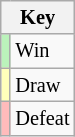<table class="wikitable" style="font-size: 85%">
<tr>
<th colspan="2">Key</th>
</tr>
<tr>
<td bgcolor=#BBF3BB></td>
<td>Win</td>
</tr>
<tr>
<td bgcolor=#FFFFBB></td>
<td>Draw</td>
</tr>
<tr>
<td bgcolor=#FFBBBB></td>
<td>Defeat</td>
</tr>
</table>
